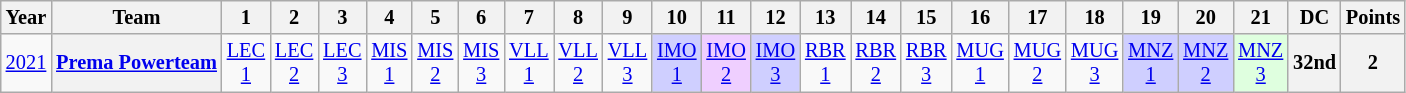<table class="wikitable" style="text-align:center; font-size:85%">
<tr>
<th>Year</th>
<th>Team</th>
<th>1</th>
<th>2</th>
<th>3</th>
<th>4</th>
<th>5</th>
<th>6</th>
<th>7</th>
<th>8</th>
<th>9</th>
<th>10</th>
<th>11</th>
<th>12</th>
<th>13</th>
<th>14</th>
<th>15</th>
<th>16</th>
<th>17</th>
<th>18</th>
<th>19</th>
<th>20</th>
<th>21</th>
<th>DC</th>
<th>Points</th>
</tr>
<tr>
<td><a href='#'>2021</a></td>
<th nowrap><a href='#'>Prema Powerteam</a></th>
<td style="background:#;"><a href='#'>LEC<br>1</a></td>
<td style="background:#;"><a href='#'>LEC<br>2</a></td>
<td style="background:#;"><a href='#'>LEC<br>3</a></td>
<td style="background:#;"><a href='#'>MIS<br>1</a></td>
<td style="background:#;"><a href='#'>MIS<br>2</a></td>
<td style="background:#;"><a href='#'>MIS<br>3</a></td>
<td style="background:#;"><a href='#'>VLL<br>1</a></td>
<td style="background:#;"><a href='#'>VLL<br>2</a></td>
<td style="background:#;"><a href='#'>VLL<br>3</a></td>
<td style="background:#CFCFFF;"><a href='#'>IMO<br>1</a><br></td>
<td style="background:#EFCFFF;"><a href='#'>IMO<br>2</a><br></td>
<td style="background:#CFCFFF;"><a href='#'>IMO<br>3</a><br></td>
<td style="background:#;"><a href='#'>RBR<br>1</a></td>
<td style="background:#;"><a href='#'>RBR<br>2</a></td>
<td style="background:#;"><a href='#'>RBR<br>3</a></td>
<td style="background:#;"><a href='#'>MUG<br>1</a></td>
<td style="background:#;"><a href='#'>MUG<br>2</a></td>
<td style="background:#;"><a href='#'>MUG<br>3</a></td>
<td style="background:#CFCFFF;"><a href='#'>MNZ<br>1</a><br></td>
<td style="background:#CFCFFF;"><a href='#'>MNZ<br>2</a><br></td>
<td style="background:#DFFFDF;"><a href='#'>MNZ<br>3</a><br></td>
<th>32nd</th>
<th>2</th>
</tr>
</table>
